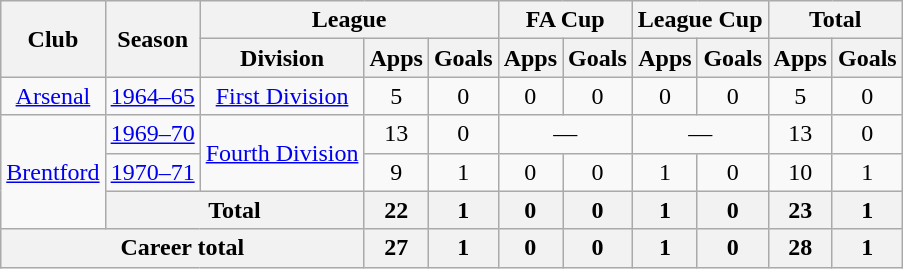<table class="wikitable" style="text-align: center;">
<tr>
<th rowspan="2">Club</th>
<th rowspan="2">Season</th>
<th colspan="3">League</th>
<th colspan="2">FA Cup</th>
<th colspan="2">League Cup</th>
<th colspan="2">Total</th>
</tr>
<tr>
<th>Division</th>
<th>Apps</th>
<th>Goals</th>
<th>Apps</th>
<th>Goals</th>
<th>Apps</th>
<th>Goals</th>
<th>Apps</th>
<th>Goals</th>
</tr>
<tr>
<td><a href='#'>Arsenal</a></td>
<td><a href='#'>1964–65</a></td>
<td><a href='#'>First Division</a></td>
<td>5</td>
<td>0</td>
<td>0</td>
<td>0</td>
<td>0</td>
<td>0</td>
<td>5</td>
<td>0</td>
</tr>
<tr>
<td rowspan="3"><a href='#'>Brentford</a></td>
<td><a href='#'>1969–70</a></td>
<td rowspan="2"><a href='#'>Fourth Division</a></td>
<td>13</td>
<td>0</td>
<td colspan="2">—</td>
<td colspan="2">—</td>
<td>13</td>
<td>0</td>
</tr>
<tr>
<td><a href='#'>1970–71</a></td>
<td>9</td>
<td>1</td>
<td>0</td>
<td>0</td>
<td>1</td>
<td>0</td>
<td>10</td>
<td>1</td>
</tr>
<tr>
<th colspan="2">Total</th>
<th>22</th>
<th>1</th>
<th>0</th>
<th>0</th>
<th>1</th>
<th>0</th>
<th>23</th>
<th>1</th>
</tr>
<tr>
<th colspan="3">Career total</th>
<th>27</th>
<th>1</th>
<th>0</th>
<th>0</th>
<th>1</th>
<th>0</th>
<th>28</th>
<th>1</th>
</tr>
</table>
